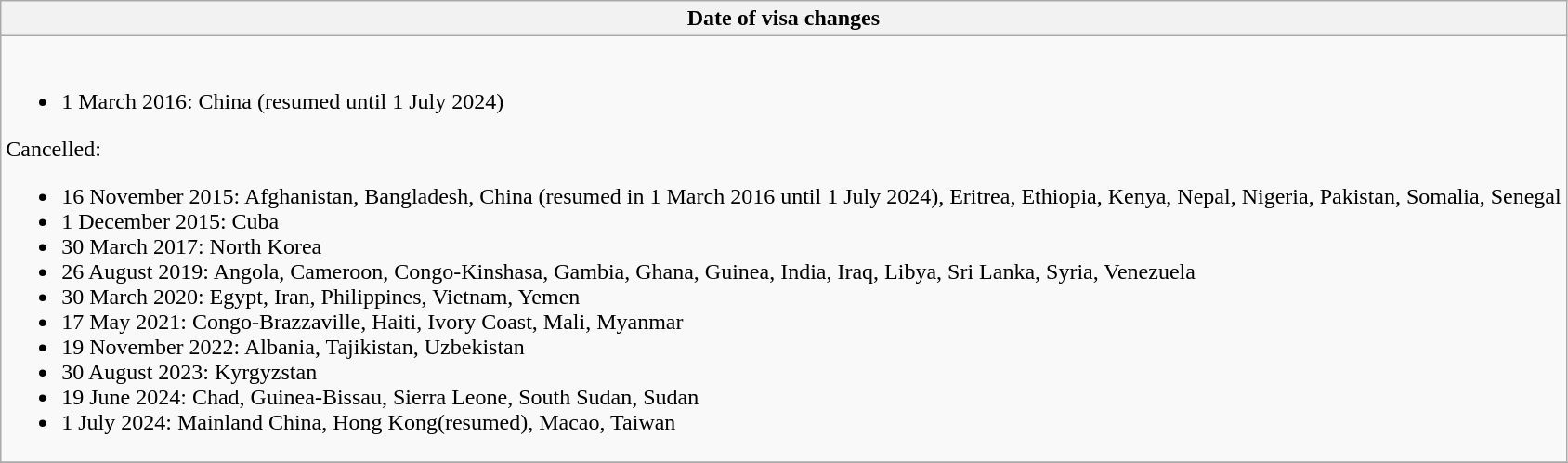<table class="wikitable collapsible collapsed">
<tr>
<th style="width:100%;";">Date of visa changes</th>
</tr>
<tr>
<td><br><ul><li>1 March 2016: China (resumed until 1 July 2024)</li></ul>Cancelled:<ul><li>16 November 2015: Afghanistan, Bangladesh, China (resumed in 1 March 2016 until 1 July 2024), Eritrea, Ethiopia, Kenya, Nepal, Nigeria, Pakistan, Somalia, Senegal</li><li>1 December 2015: Cuba</li><li>30 March 2017: North Korea</li><li>26 August 2019: Angola, Cameroon, Congo-Kinshasa, Gambia, Ghana, Guinea, India, Iraq, Libya, Sri Lanka, Syria, Venezuela </li><li>30 March 2020: Egypt, Iran, Philippines, Vietnam, Yemen</li><li>17 May 2021: Congo-Brazzaville, Haiti, Ivory Coast, Mali, Myanmar</li><li>19 November 2022: Albania, Tajikistan, Uzbekistan</li><li>30 August 2023: Kyrgyzstan</li><li>19 June 2024: Chad, Guinea-Bissau, Sierra Leone, South Sudan, Sudan</li><li>1 July 2024: Mainland China, Hong Kong(resumed), Macao, Taiwan </li></ul></td>
</tr>
<tr>
</tr>
</table>
